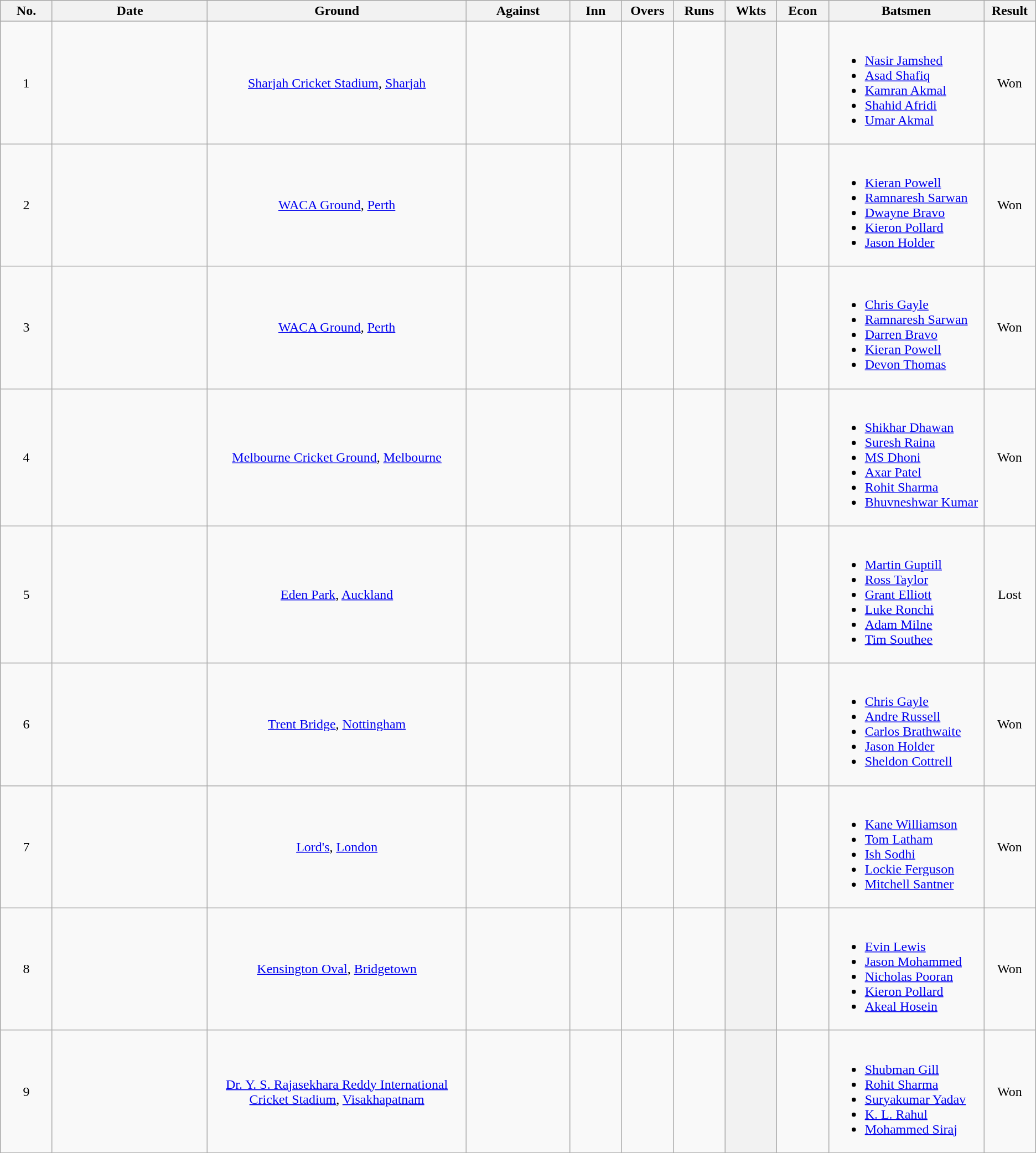<table class="wikitable plainrowheaders sortable">
<tr>
<th style="width:5%;">No.</th>
<th style="width:15%;">Date</th>
<th style="width:25%;">Ground</th>
<th style="width:10%;">Against</th>
<th style="width:5%;">Inn</th>
<th style="width:5%;">Overs</th>
<th style="width:5%;">Runs</th>
<th style="width:5%;">Wkts</th>
<th style="width:5%;">Econ</th>
<th style="width:15%;" class="unsortable">Batsmen</th>
<th style="width:5%;">Result</th>
</tr>
<tr align=center>
<td>1</td>
<td> </td>
<td> <a href='#'>Sharjah Cricket Stadium</a>, <a href='#'>Sharjah</a></td>
<td></td>
<td></td>
<td></td>
<td></td>
<th scope="row"></th>
<td></td>
<td align=left><br><ul><li><a href='#'>Nasir Jamshed</a></li><li><a href='#'>Asad Shafiq</a></li><li><a href='#'>Kamran Akmal</a></li><li><a href='#'>Shahid Afridi</a></li><li><a href='#'>Umar Akmal</a></li></ul></td>
<td>Won</td>
</tr>
<tr align=center>
<td>2</td>
<td> </td>
<td> <a href='#'>WACA Ground</a>, <a href='#'>Perth</a></td>
<td></td>
<td></td>
<td></td>
<td></td>
<th scope="row"></th>
<td></td>
<td align=left><br><ul><li><a href='#'>Kieran Powell</a></li><li><a href='#'>Ramnaresh Sarwan</a></li><li><a href='#'>Dwayne Bravo</a></li><li><a href='#'>Kieron Pollard</a></li><li><a href='#'>Jason Holder</a></li></ul></td>
<td>Won</td>
</tr>
<tr align=center>
<td>3</td>
<td></td>
<td> <a href='#'>WACA Ground</a>, <a href='#'>Perth</a></td>
<td></td>
<td></td>
<td></td>
<td></td>
<th scope="row"></th>
<td></td>
<td align=left><br><ul><li><a href='#'>Chris Gayle</a></li><li><a href='#'>Ramnaresh Sarwan</a></li><li><a href='#'>Darren Bravo</a></li><li><a href='#'>Kieran Powell</a></li><li><a href='#'>Devon Thomas</a></li></ul></td>
<td>Won</td>
</tr>
<tr align=center>
<td>4</td>
<td> </td>
<td> <a href='#'>Melbourne Cricket Ground</a>, <a href='#'>Melbourne</a></td>
<td></td>
<td></td>
<td></td>
<td></td>
<th scope="row"></th>
<td></td>
<td align=left><br><ul><li><a href='#'>Shikhar Dhawan</a></li><li><a href='#'>Suresh Raina</a></li><li><a href='#'>MS Dhoni</a></li><li><a href='#'>Axar Patel</a></li><li><a href='#'>Rohit Sharma</a></li><li><a href='#'>Bhuvneshwar Kumar</a></li></ul></td>
<td>Won</td>
</tr>
<tr align=center>
<td>5</td>
<td></td>
<td> <a href='#'>Eden Park</a>, <a href='#'>Auckland</a></td>
<td></td>
<td></td>
<td></td>
<td></td>
<th scope="row"></th>
<td></td>
<td align=left><br><ul><li><a href='#'>Martin Guptill</a></li><li><a href='#'>Ross Taylor</a></li><li><a href='#'>Grant Elliott</a></li><li><a href='#'>Luke Ronchi</a></li><li><a href='#'>Adam Milne</a></li><li><a href='#'>Tim Southee</a></li></ul></td>
<td>Lost</td>
</tr>
<tr align=center>
<td>6</td>
<td></td>
<td> <a href='#'>Trent Bridge</a>, <a href='#'>Nottingham</a></td>
<td></td>
<td></td>
<td></td>
<td></td>
<th scope="row"></th>
<td></td>
<td align=left><br><ul><li><a href='#'>Chris Gayle</a></li><li><a href='#'>Andre Russell</a></li><li><a href='#'>Carlos Brathwaite</a></li><li><a href='#'>Jason Holder</a></li><li><a href='#'>Sheldon Cottrell</a></li></ul></td>
<td>Won</td>
</tr>
<tr align=center>
<td>7</td>
<td></td>
<td> <a href='#'>Lord's</a>, <a href='#'>London</a></td>
<td></td>
<td></td>
<td></td>
<td></td>
<th scope="row"></th>
<td></td>
<td align=left><br><ul><li><a href='#'>Kane Williamson</a></li><li><a href='#'>Tom Latham</a></li><li><a href='#'>Ish Sodhi</a></li><li><a href='#'>Lockie Ferguson</a></li><li><a href='#'>Mitchell Santner</a></li></ul></td>
<td>Won</td>
</tr>
<tr align=center>
<td>8</td>
<td> </td>
<td> <a href='#'>Kensington Oval</a>, <a href='#'>Bridgetown</a></td>
<td></td>
<td></td>
<td></td>
<td></td>
<th scope="row"></th>
<td></td>
<td align=left><br><ul><li><a href='#'>Evin Lewis</a></li><li><a href='#'>Jason Mohammed</a></li><li><a href='#'>Nicholas Pooran</a></li><li><a href='#'>Kieron Pollard</a></li><li><a href='#'>Akeal Hosein</a></li></ul></td>
<td>Won</td>
</tr>
<tr align=center>
<td>9</td>
<td> </td>
<td> <a href='#'>Dr. Y. S. Rajasekhara Reddy International Cricket Stadium</a>, <a href='#'>Visakhapatnam</a></td>
<td></td>
<td></td>
<td></td>
<td></td>
<th scope="row"></th>
<td></td>
<td align=left><br><ul><li><a href='#'>Shubman Gill</a></li><li><a href='#'>Rohit Sharma</a></li><li><a href='#'>Suryakumar Yadav</a></li><li><a href='#'>K. L. Rahul</a></li><li><a href='#'>Mohammed Siraj</a></li></ul></td>
<td>Won</td>
</tr>
</table>
